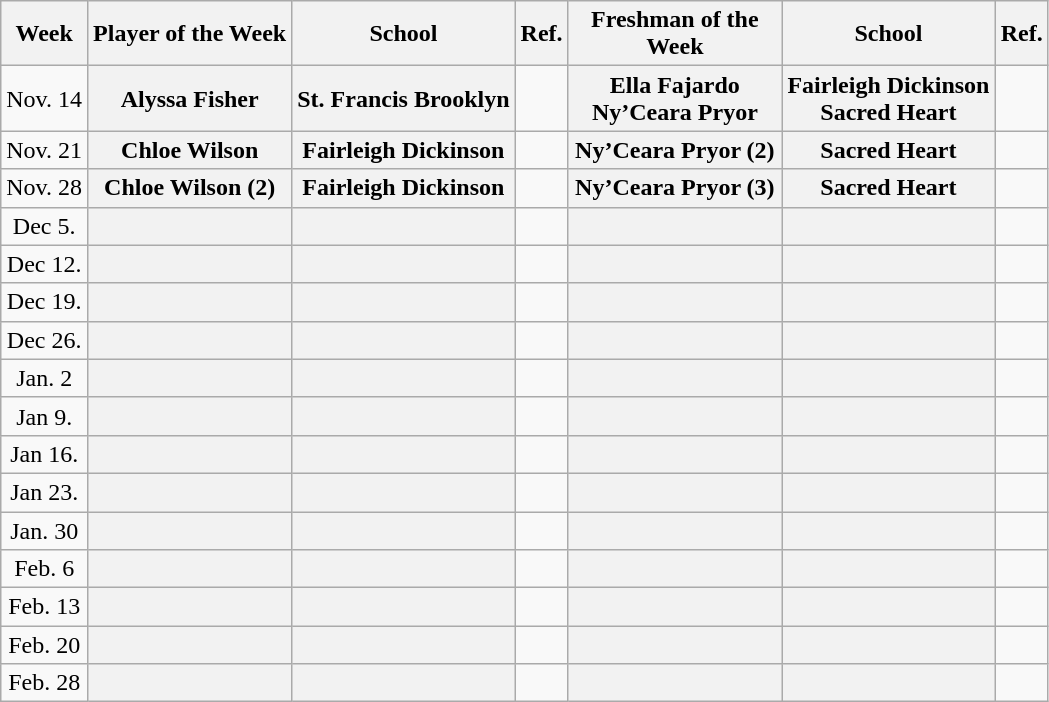<table class=wikitable style="text-align:center">
<tr>
<th>Week</th>
<th>Player of the Week</th>
<th>School</th>
<th>Ref.</th>
<th>Freshman of the Week</th>
<th>School</th>
<th>Ref.</th>
</tr>
<tr>
<td>Nov. 14</td>
<th style=>Alyssa Fisher</th>
<th style=>St. Francis Brooklyn</th>
<td></td>
<th width=135>Ella Fajardo<br>Ny’Ceara Pryor</th>
<th width=135>Fairleigh Dickinson<br>Sacred Heart</th>
<td></td>
</tr>
<tr>
<td>Nov. 21</td>
<th style=>Chloe Wilson</th>
<th style=>Fairleigh Dickinson</th>
<td></td>
<th style=>Ny’Ceara Pryor (2)</th>
<th style=>Sacred Heart</th>
<td></td>
</tr>
<tr>
<td>Nov. 28</td>
<th style=>Chloe Wilson (2)</th>
<th style=>Fairleigh Dickinson</th>
<td></td>
<th style=>Ny’Ceara Pryor (3)</th>
<th style=>Sacred Heart</th>
<td></td>
</tr>
<tr>
<td>Dec 5.</td>
<th></th>
<th></th>
<td></td>
<th></th>
<th></th>
<td></td>
</tr>
<tr>
<td>Dec 12.</td>
<th></th>
<th></th>
<td></td>
<th></th>
<th></th>
<td></td>
</tr>
<tr>
<td>Dec 19.</td>
<th></th>
<th></th>
<td></td>
<th></th>
<th></th>
<td></td>
</tr>
<tr>
<td>Dec 26.</td>
<th></th>
<th></th>
<td></td>
<th></th>
<th></th>
<td></td>
</tr>
<tr>
<td>Jan. 2</td>
<th></th>
<th></th>
<td></td>
<th></th>
<th></th>
<td></td>
</tr>
<tr>
<td>Jan 9.</td>
<th></th>
<th></th>
<td></td>
<th></th>
<th></th>
<td></td>
</tr>
<tr>
<td>Jan 16.</td>
<th></th>
<th></th>
<td></td>
<th></th>
<th></th>
<td></td>
</tr>
<tr>
<td>Jan 23.</td>
<th></th>
<th></th>
<td></td>
<th></th>
<th></th>
<td></td>
</tr>
<tr>
<td>Jan. 30</td>
<th></th>
<th></th>
<td></td>
<th></th>
<th></th>
<td></td>
</tr>
<tr>
<td>Feb. 6</td>
<th></th>
<th></th>
<td></td>
<th></th>
<th></th>
<td></td>
</tr>
<tr>
<td>Feb. 13</td>
<th></th>
<th></th>
<td></td>
<th></th>
<th></th>
<td></td>
</tr>
<tr>
<td>Feb. 20</td>
<th></th>
<th></th>
<td></td>
<th></th>
<th></th>
<td></td>
</tr>
<tr>
<td>Feb. 28</td>
<th></th>
<th></th>
<td></td>
<th></th>
<th></th>
<td></td>
</tr>
</table>
